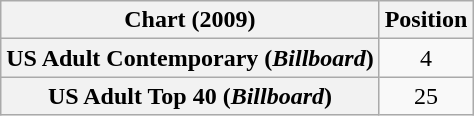<table class="wikitable plainrowheaders" style="text-align:center">
<tr>
<th>Chart (2009)</th>
<th>Position</th>
</tr>
<tr>
<th scope="row">US Adult Contemporary (<em>Billboard</em>)</th>
<td>4</td>
</tr>
<tr>
<th scope="row">US Adult Top 40 (<em>Billboard</em>)</th>
<td>25</td>
</tr>
</table>
